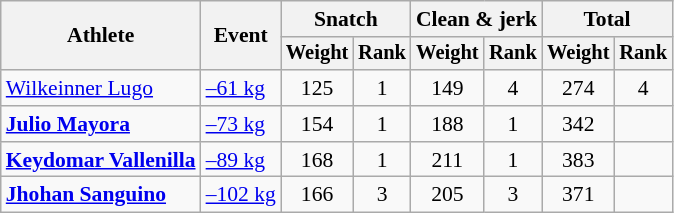<table class=wikitable style=font-size:90%;text-align:center>
<tr>
<th rowspan=2>Athlete</th>
<th rowspan=2>Event</th>
<th colspan=2>Snatch</th>
<th colspan=2>Clean & jerk</th>
<th colspan=2>Total</th>
</tr>
<tr style=font-size:95%>
<th>Weight</th>
<th>Rank</th>
<th>Weight</th>
<th>Rank</th>
<th>Weight</th>
<th>Rank</th>
</tr>
<tr>
<td align=left><a href='#'>Wilkeinner Lugo</a></td>
<td align=left><a href='#'>–61 kg</a></td>
<td>125</td>
<td>1</td>
<td>149</td>
<td>4</td>
<td>274</td>
<td>4</td>
</tr>
<tr>
<td align=left><strong><a href='#'>Julio Mayora</a></strong></td>
<td align=left><a href='#'>–73 kg</a></td>
<td>154</td>
<td>1</td>
<td>188</td>
<td>1</td>
<td>342</td>
<td></td>
</tr>
<tr>
<td align=left><strong><a href='#'>Keydomar Vallenilla</a></strong></td>
<td align=left><a href='#'>–89 kg</a></td>
<td>168</td>
<td>1</td>
<td>211</td>
<td>1</td>
<td>383</td>
<td></td>
</tr>
<tr>
<td align=left><strong><a href='#'>Jhohan Sanguino</a></strong></td>
<td align=left><a href='#'>–102 kg</a></td>
<td>166</td>
<td>3</td>
<td>205</td>
<td>3</td>
<td>371</td>
<td></td>
</tr>
</table>
